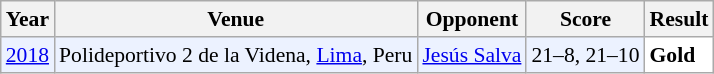<table class="sortable wikitable" style="font-size: 90%;">
<tr>
<th>Year</th>
<th>Venue</th>
<th>Opponent</th>
<th>Score</th>
<th>Result</th>
</tr>
<tr style="background:#ECF2FF">
<td align="center"><a href='#'>2018</a></td>
<td align="left">Polideportivo 2 de la Videna, <a href='#'>Lima</a>, Peru</td>
<td align="left"> <a href='#'>Jesús Salva</a></td>
<td align="left">21–8, 21–10</td>
<td style="text-align:left; background:white"> <strong>Gold</strong></td>
</tr>
</table>
